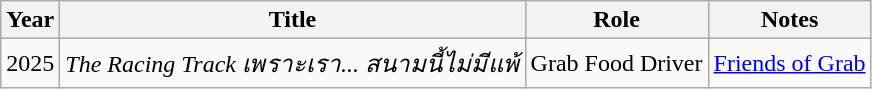<table class="wikitable">
<tr>
<th>Year</th>
<th>Title</th>
<th>Role</th>
<th>Notes</th>
</tr>
<tr>
<td>2025</td>
<td><em>The Racing Track เพราะเรา... สนามนี้ไม่มีแพ้</em></td>
<td>Grab Food Driver</td>
<td><a href='#'>Friends of Grab</a></td>
</tr>
</table>
